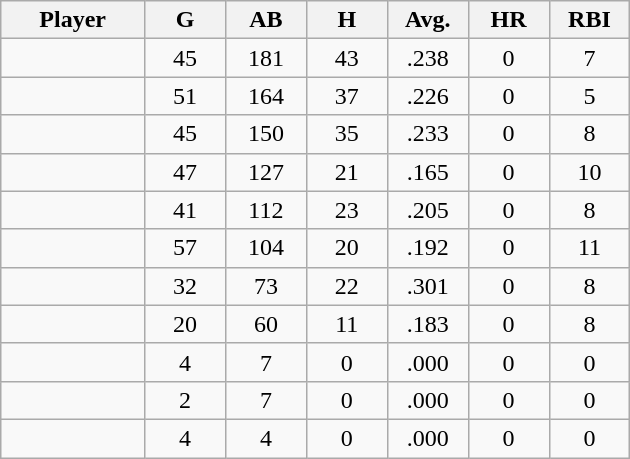<table class="wikitable sortable">
<tr>
<th bgcolor="#DDDDFF" width="16%">Player</th>
<th bgcolor="#DDDDFF" width="9%">G</th>
<th bgcolor="#DDDDFF" width="9%">AB</th>
<th bgcolor="#DDDDFF" width="9%">H</th>
<th bgcolor="#DDDDFF" width="9%">Avg.</th>
<th bgcolor="#DDDDFF" width="9%">HR</th>
<th bgcolor="#DDDDFF" width="9%">RBI</th>
</tr>
<tr align="center">
<td></td>
<td>45</td>
<td>181</td>
<td>43</td>
<td>.238</td>
<td>0</td>
<td>7</td>
</tr>
<tr align="center">
<td></td>
<td>51</td>
<td>164</td>
<td>37</td>
<td>.226</td>
<td>0</td>
<td>5</td>
</tr>
<tr align="center">
<td></td>
<td>45</td>
<td>150</td>
<td>35</td>
<td>.233</td>
<td>0</td>
<td>8</td>
</tr>
<tr align="center">
<td></td>
<td>47</td>
<td>127</td>
<td>21</td>
<td>.165</td>
<td>0</td>
<td>10</td>
</tr>
<tr align="center">
<td></td>
<td>41</td>
<td>112</td>
<td>23</td>
<td>.205</td>
<td>0</td>
<td>8</td>
</tr>
<tr align="center">
<td></td>
<td>57</td>
<td>104</td>
<td>20</td>
<td>.192</td>
<td>0</td>
<td>11</td>
</tr>
<tr align="center">
<td></td>
<td>32</td>
<td>73</td>
<td>22</td>
<td>.301</td>
<td>0</td>
<td>8</td>
</tr>
<tr align="center">
<td></td>
<td>20</td>
<td>60</td>
<td>11</td>
<td>.183</td>
<td>0</td>
<td>8</td>
</tr>
<tr align="center">
<td></td>
<td>4</td>
<td>7</td>
<td>0</td>
<td>.000</td>
<td>0</td>
<td>0</td>
</tr>
<tr align="center">
<td></td>
<td>2</td>
<td>7</td>
<td>0</td>
<td>.000</td>
<td>0</td>
<td>0</td>
</tr>
<tr align="center">
<td></td>
<td>4</td>
<td>4</td>
<td>0</td>
<td>.000</td>
<td>0</td>
<td>0</td>
</tr>
</table>
